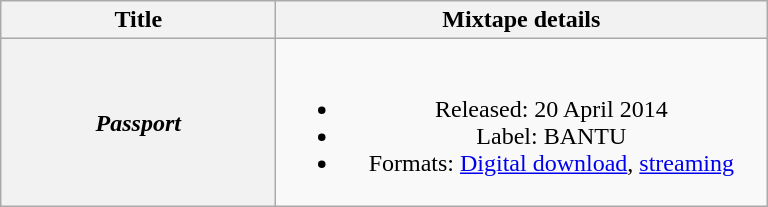<table class="wikitable plainrowheaders" style="text-align:center;">
<tr>
<th scope="col" style="width:11em;">Title</th>
<th scope="col" style="width:20em;">Mixtape details</th>
</tr>
<tr>
<th scope="row"><em>Passport</em></th>
<td><br><ul><li>Released: 20 April 2014</li><li>Label: BANTU</li><li>Formats: <a href='#'>Digital download</a>, <a href='#'>streaming</a></li></ul></td>
</tr>
</table>
